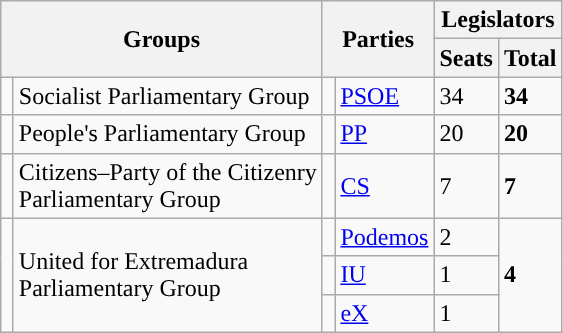<table class="wikitable" style="text-align:left;">
<tr>
<th rowspan="2" colspan="2">Groups</th>
<th rowspan="2" colspan="2">Parties</th>
<th colspan="2">Legislators</th>
</tr>
<tr>
<th>Seats</th>
<th>Total</th>
</tr>
<tr>
<td width="1" style="color:inherit;background:"></td>
<td>Socialist Parliamentary Group</td>
<td width="1" style="color:inherit;background:"></td>
<td><a href='#'>PSOE</a></td>
<td>34</td>
<td><strong>34</strong></td>
</tr>
<tr>
<td style="color:inherit;background:"></td>
<td>People's Parliamentary Group</td>
<td style="color:inherit;background:"></td>
<td><a href='#'>PP</a></td>
<td>20</td>
<td><strong>20</strong></td>
</tr>
<tr>
<td style="color:inherit;background:"></td>
<td>Citizens–Party of the Citizenry<br>Parliamentary Group</td>
<td style="color:inherit;background:"></td>
<td><a href='#'>CS</a></td>
<td>7</td>
<td><strong>7</strong></td>
</tr>
<tr>
<td rowspan="3" style="color:inherit;background:"></td>
<td rowspan="3">United for Extremadura<br>Parliamentary Group</td>
<td style="color:inherit;background:"></td>
<td><a href='#'>Podemos</a></td>
<td>2</td>
<td rowspan="3"><strong>4</strong></td>
</tr>
<tr>
<td style="color:inherit;background:"></td>
<td><a href='#'>IU</a></td>
<td>1</td>
</tr>
<tr>
<td style="color:inherit;background:"></td>
<td><a href='#'>eX</a></td>
<td>1</td>
</tr>
</table>
